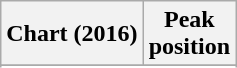<table class="wikitable sortable plainrowheaders" style="text-align:center">
<tr>
<th scope="col">Chart (2016)</th>
<th scope="col">Peak<br> position</th>
</tr>
<tr>
</tr>
<tr>
</tr>
<tr>
</tr>
<tr>
</tr>
<tr>
</tr>
</table>
